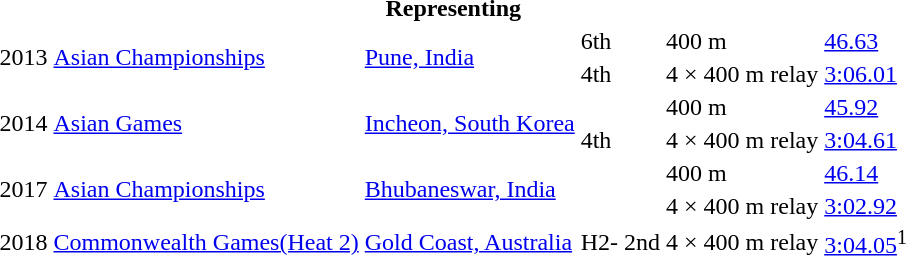<table>
<tr>
<th colspan="6">Representing </th>
</tr>
<tr>
<td rowspan=2>2013</td>
<td rowspan=2><a href='#'>Asian Championships</a></td>
<td rowspan=2><a href='#'>Pune, India</a></td>
<td>6th</td>
<td>400 m</td>
<td><a href='#'>46.63</a></td>
</tr>
<tr>
<td>4th</td>
<td>4 × 400 m relay</td>
<td><a href='#'>3:06.01</a></td>
</tr>
<tr>
<td rowspan=2>2014</td>
<td rowspan=2><a href='#'>Asian Games</a></td>
<td rowspan=2><a href='#'>Incheon, South Korea</a></td>
<td></td>
<td>400 m</td>
<td><a href='#'>45.92</a></td>
</tr>
<tr>
<td>4th</td>
<td>4 × 400 m relay</td>
<td><a href='#'>3:04.61</a></td>
</tr>
<tr>
<td rowspan=2>2017</td>
<td rowspan=2><a href='#'>Asian Championships</a></td>
<td rowspan=2><a href='#'>Bhubaneswar, India</a></td>
<td></td>
<td>400 m</td>
<td><a href='#'>46.14</a></td>
</tr>
<tr>
<td></td>
<td>4 × 400 m relay</td>
<td><a href='#'>3:02.92</a></td>
</tr>
<tr>
<td>2018</td>
<td><a href='#'>Commonwealth Games(Heat 2)</a></td>
<td><a href='#'>Gold Coast, Australia</a></td>
<td>H2- 2nd</td>
<td>4 × 400 m relay</td>
<td><a href='#'>3:04.05</a><sup>1</sup></td>
</tr>
</table>
